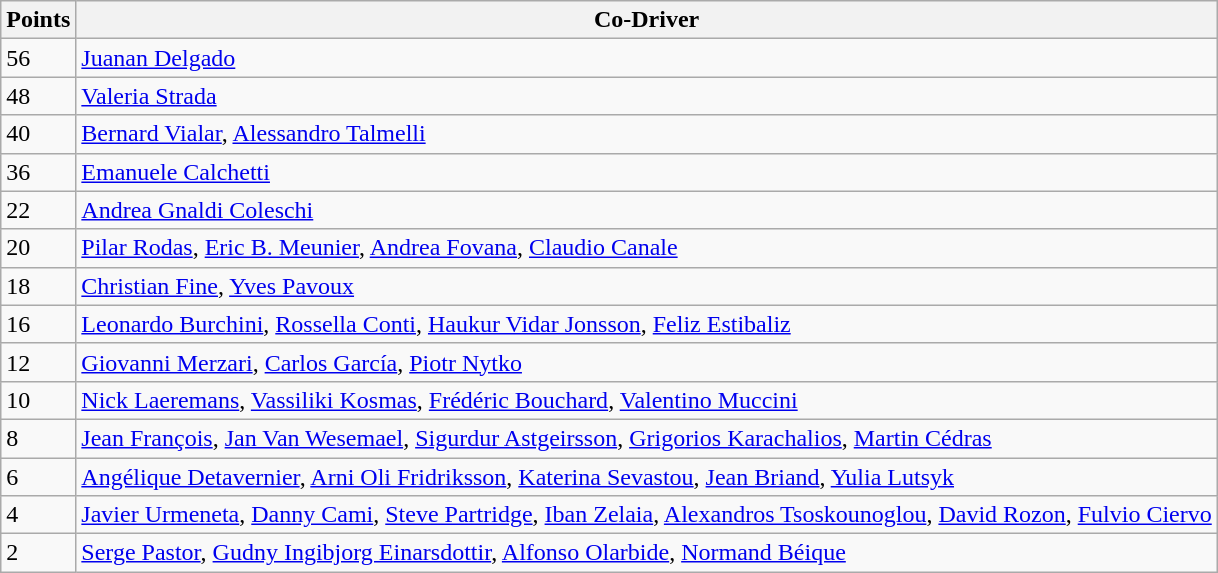<table class="wikitable">
<tr>
<th>Points</th>
<th>Co-Driver</th>
</tr>
<tr>
<td>56</td>
<td> <a href='#'>Juanan Delgado</a></td>
</tr>
<tr>
<td>48</td>
<td> <a href='#'>Valeria Strada</a></td>
</tr>
<tr>
<td>40</td>
<td> <a href='#'>Bernard Vialar</a>,  <a href='#'>Alessandro Talmelli</a></td>
</tr>
<tr>
<td>36</td>
<td> <a href='#'>Emanuele Calchetti</a></td>
</tr>
<tr>
<td>22</td>
<td> <a href='#'>Andrea Gnaldi Coleschi</a></td>
</tr>
<tr>
<td>20</td>
<td> <a href='#'>Pilar Rodas</a>,  <a href='#'>Eric B. Meunier</a>,  <a href='#'>Andrea Fovana</a>,  <a href='#'>Claudio Canale</a></td>
</tr>
<tr>
<td>18</td>
<td> <a href='#'>Christian Fine</a>,  <a href='#'>Yves Pavoux</a></td>
</tr>
<tr>
<td>16</td>
<td> <a href='#'>Leonardo Burchini</a>,  <a href='#'>Rossella Conti</a>,  <a href='#'>Haukur Vidar Jonsson</a>,  <a href='#'>Feliz Estibaliz</a></td>
</tr>
<tr>
<td>12</td>
<td> <a href='#'>Giovanni Merzari</a>,  <a href='#'>Carlos García</a>,  <a href='#'>Piotr Nytko</a></td>
</tr>
<tr>
<td>10</td>
<td> <a href='#'>Nick Laeremans</a>,  <a href='#'>Vassiliki Kosmas</a>,  <a href='#'>Frédéric Bouchard</a>,  <a href='#'>Valentino Muccini</a></td>
</tr>
<tr>
<td>8</td>
<td> <a href='#'>Jean François</a>,  <a href='#'>Jan Van Wesemael</a>,  <a href='#'>Sigurdur Astgeirsson</a>,  <a href='#'>Grigorios Karachalios</a>,  <a href='#'>Martin Cédras</a></td>
</tr>
<tr>
<td>6</td>
<td> <a href='#'>Angélique Detavernier</a>,  <a href='#'>Arni Oli Fridriksson</a>,  <a href='#'>Katerina Sevastou</a>,  <a href='#'>Jean Briand</a>,  <a href='#'>Yulia Lutsyk</a></td>
</tr>
<tr>
<td>4</td>
<td> <a href='#'>Javier Urmeneta</a>,  <a href='#'>Danny Cami</a>,  <a href='#'>Steve Partridge</a>,  <a href='#'>Iban Zelaia</a>,  <a href='#'>Alexandros Tsoskounoglou</a>,  <a href='#'>David Rozon</a>,  <a href='#'>Fulvio Ciervo</a></td>
</tr>
<tr>
<td>2</td>
<td> <a href='#'>Serge Pastor</a>,  <a href='#'>Gudny Ingibjorg Einarsdottir</a>,  <a href='#'>Alfonso Olarbide</a>,  <a href='#'>Normand Béique</a></td>
</tr>
</table>
